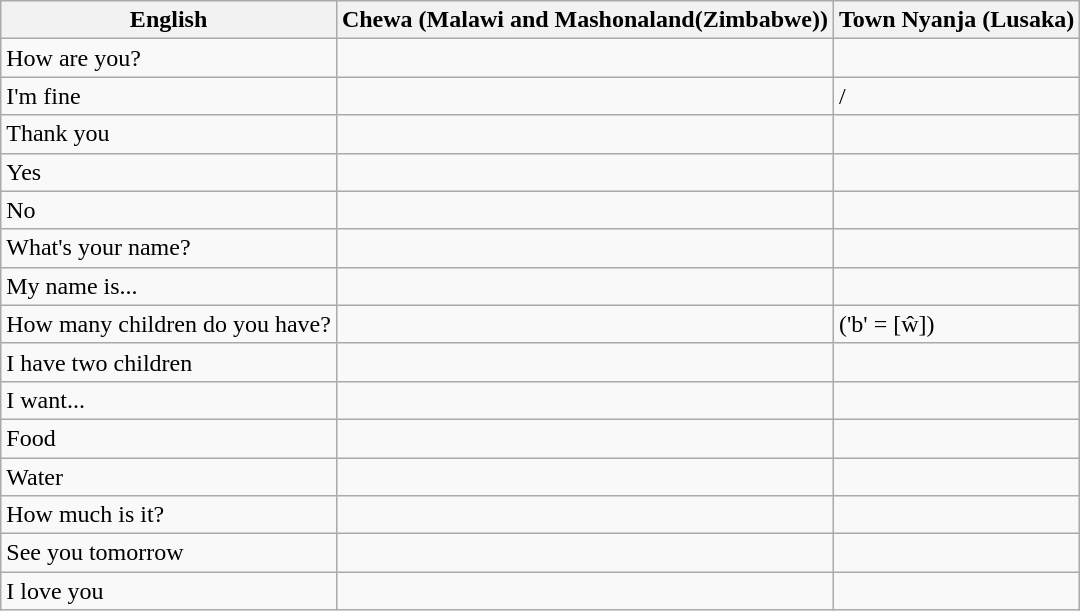<table class="wikitable">
<tr>
<th>English</th>
<th>Chewa (Malawi and Mashonaland(Zimbabwe))</th>
<th>Town Nyanja (Lusaka)</th>
</tr>
<tr>
<td>How are you?</td>
<td></td>
<td></td>
</tr>
<tr>
<td>I'm fine</td>
<td></td>
<td> / </td>
</tr>
<tr>
<td>Thank you</td>
<td></td>
<td></td>
</tr>
<tr>
<td>Yes</td>
<td></td>
<td></td>
</tr>
<tr>
<td>No</td>
<td></td>
<td></td>
</tr>
<tr>
<td>What's your name?</td>
<td></td>
<td></td>
</tr>
<tr>
<td>My name is...</td>
<td></td>
<td></td>
</tr>
<tr>
<td>How many children do you have?</td>
<td></td>
<td> ('b' = [ŵ])</td>
</tr>
<tr>
<td>I have two children</td>
<td></td>
<td></td>
</tr>
<tr>
<td>I want...</td>
<td></td>
<td></td>
</tr>
<tr>
<td>Food</td>
<td></td>
<td></td>
</tr>
<tr>
<td>Water</td>
<td></td>
<td></td>
</tr>
<tr>
<td>How much is it?</td>
<td></td>
<td></td>
</tr>
<tr>
<td>See you tomorrow</td>
<td></td>
<td></td>
</tr>
<tr>
<td>I love you</td>
<td></td>
<td></td>
</tr>
</table>
